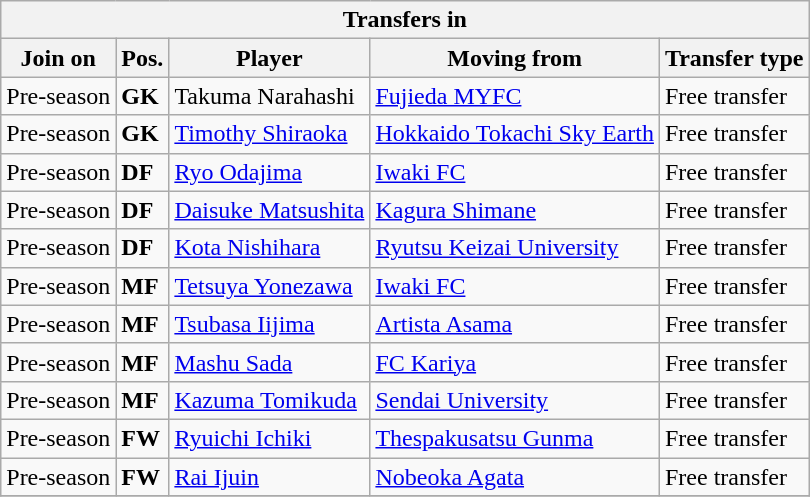<table class="wikitable sortable" style=“text-align:left;>
<tr>
<th colspan="5">Transfers in</th>
</tr>
<tr>
<th>Join on</th>
<th>Pos.</th>
<th>Player</th>
<th>Moving from</th>
<th>Transfer type</th>
</tr>
<tr>
<td>Pre-season</td>
<td><strong>GK</strong></td>
<td> Takuma Narahashi</td>
<td> <a href='#'>Fujieda MYFC</a></td>
<td>Free transfer</td>
</tr>
<tr>
<td>Pre-season</td>
<td><strong>GK</strong></td>
<td> <a href='#'>Timothy Shiraoka</a></td>
<td> <a href='#'>Hokkaido Tokachi Sky Earth</a></td>
<td>Free transfer</td>
</tr>
<tr>
<td>Pre-season</td>
<td><strong>DF</strong></td>
<td> <a href='#'>Ryo Odajima</a></td>
<td> <a href='#'>Iwaki FC</a></td>
<td>Free transfer</td>
</tr>
<tr>
<td>Pre-season</td>
<td><strong>DF</strong></td>
<td> <a href='#'>Daisuke Matsushita</a></td>
<td> <a href='#'>Kagura Shimane</a></td>
<td>Free transfer</td>
</tr>
<tr>
<td>Pre-season</td>
<td><strong>DF</strong></td>
<td> <a href='#'>Kota Nishihara</a></td>
<td> <a href='#'>Ryutsu Keizai University</a></td>
<td>Free transfer</td>
</tr>
<tr>
<td>Pre-season</td>
<td><strong>MF</strong></td>
<td> <a href='#'>Tetsuya Yonezawa</a></td>
<td> <a href='#'>Iwaki FC</a></td>
<td>Free transfer</td>
</tr>
<tr>
<td>Pre-season</td>
<td><strong>MF</strong></td>
<td> <a href='#'>Tsubasa Iijima</a></td>
<td> <a href='#'>Artista Asama</a></td>
<td>Free transfer</td>
</tr>
<tr>
<td>Pre-season</td>
<td><strong>MF</strong></td>
<td> <a href='#'>Mashu Sada</a></td>
<td> <a href='#'>FC Kariya</a></td>
<td>Free transfer</td>
</tr>
<tr>
<td>Pre-season</td>
<td><strong>MF</strong></td>
<td> <a href='#'>Kazuma Tomikuda</a></td>
<td> <a href='#'>Sendai University</a></td>
<td>Free transfer</td>
</tr>
<tr>
<td>Pre-season</td>
<td><strong>FW</strong></td>
<td> <a href='#'>Ryuichi Ichiki</a></td>
<td> <a href='#'>Thespakusatsu Gunma</a></td>
<td>Free transfer</td>
</tr>
<tr>
<td>Pre-season</td>
<td><strong>FW</strong></td>
<td> <a href='#'>Rai Ijuin</a></td>
<td> <a href='#'>Nobeoka Agata</a></td>
<td>Free transfer</td>
</tr>
<tr>
</tr>
</table>
